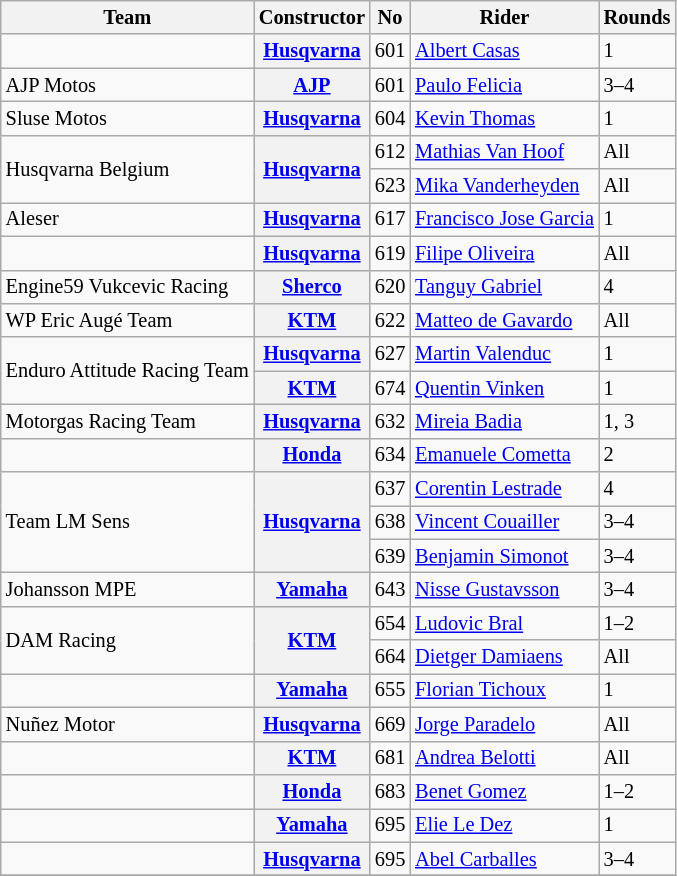<table class="wikitable" style="font-size: 85%;">
<tr>
<th>Team</th>
<th>Constructor</th>
<th>No</th>
<th>Rider</th>
<th>Rounds</th>
</tr>
<tr>
<td></td>
<th><a href='#'>Husqvarna</a></th>
<td align="right">601</td>
<td> <a href='#'>Albert Casas</a></td>
<td>1</td>
</tr>
<tr>
<td>AJP Motos</td>
<th><a href='#'>AJP</a></th>
<td align="right">601</td>
<td> <a href='#'>Paulo Felicia</a></td>
<td>3–4</td>
</tr>
<tr>
<td>Sluse Motos</td>
<th><a href='#'>Husqvarna</a></th>
<td align="right">604</td>
<td> <a href='#'>Kevin Thomas</a></td>
<td>1</td>
</tr>
<tr>
<td rowspan=2>Husqvarna Belgium</td>
<th rowspan=2><a href='#'>Husqvarna</a></th>
<td align="right">612</td>
<td> <a href='#'>Mathias Van Hoof</a></td>
<td>All</td>
</tr>
<tr>
<td align="right">623</td>
<td> <a href='#'>Mika Vanderheyden</a></td>
<td>All</td>
</tr>
<tr>
<td>Aleser</td>
<th><a href='#'>Husqvarna</a></th>
<td align="right">617</td>
<td> <a href='#'>Francisco Jose Garcia</a></td>
<td>1</td>
</tr>
<tr>
<td></td>
<th><a href='#'>Husqvarna</a></th>
<td align="right">619</td>
<td> <a href='#'>Filipe Oliveira</a></td>
<td>All</td>
</tr>
<tr>
<td>Engine59 Vukcevic Racing</td>
<th><a href='#'>Sherco</a></th>
<td align="right">620</td>
<td> <a href='#'>Tanguy Gabriel</a></td>
<td>4</td>
</tr>
<tr>
<td>WP Eric Augé Team</td>
<th><a href='#'>KTM</a></th>
<td align="right">622</td>
<td> <a href='#'>Matteo de Gavardo</a></td>
<td>All</td>
</tr>
<tr>
<td rowspan=2>Enduro Attitude Racing Team</td>
<th><a href='#'>Husqvarna</a></th>
<td align="right">627</td>
<td> <a href='#'>Martin Valenduc</a></td>
<td>1</td>
</tr>
<tr>
<th><a href='#'>KTM</a></th>
<td align="right">674</td>
<td> <a href='#'>Quentin Vinken</a></td>
<td>1</td>
</tr>
<tr>
<td>Motorgas Racing Team</td>
<th><a href='#'>Husqvarna</a></th>
<td align="right">632</td>
<td> <a href='#'>Mireia Badia</a></td>
<td>1, 3</td>
</tr>
<tr>
<td></td>
<th><a href='#'>Honda</a></th>
<td align="right">634</td>
<td> <a href='#'>Emanuele Cometta</a></td>
<td>2</td>
</tr>
<tr>
<td rowspan=3>Team LM Sens</td>
<th rowspan=3><a href='#'>Husqvarna</a></th>
<td align="right">637</td>
<td> <a href='#'>Corentin Lestrade</a></td>
<td>4</td>
</tr>
<tr>
<td align="right">638</td>
<td> <a href='#'>Vincent Couailler</a></td>
<td>3–4</td>
</tr>
<tr>
<td align="right">639</td>
<td> <a href='#'>Benjamin Simonot</a></td>
<td>3–4</td>
</tr>
<tr>
<td>Johansson MPE</td>
<th><a href='#'>Yamaha</a></th>
<td align="right">643</td>
<td> <a href='#'>Nisse Gustavsson</a></td>
<td>3–4</td>
</tr>
<tr>
<td rowspan=2>DAM Racing</td>
<th rowspan=2><a href='#'>KTM</a></th>
<td align="right">654</td>
<td> <a href='#'>Ludovic Bral</a></td>
<td>1–2</td>
</tr>
<tr>
<td align="right">664</td>
<td> <a href='#'>Dietger Damiaens</a></td>
<td>All</td>
</tr>
<tr>
<td></td>
<th><a href='#'>Yamaha</a></th>
<td align="right">655</td>
<td> <a href='#'>Florian Tichoux</a></td>
<td>1</td>
</tr>
<tr>
<td>Nuñez Motor</td>
<th><a href='#'>Husqvarna</a></th>
<td align="right">669</td>
<td> <a href='#'>Jorge Paradelo</a></td>
<td>All</td>
</tr>
<tr>
<td></td>
<th><a href='#'>KTM</a></th>
<td align="right">681</td>
<td> <a href='#'>Andrea Belotti</a></td>
<td>All</td>
</tr>
<tr>
<td></td>
<th><a href='#'>Honda</a></th>
<td align="right">683</td>
<td> <a href='#'>Benet Gomez</a></td>
<td>1–2</td>
</tr>
<tr>
<td></td>
<th><a href='#'>Yamaha</a></th>
<td align="right">695</td>
<td> <a href='#'>Elie Le Dez</a></td>
<td>1</td>
</tr>
<tr>
<td></td>
<th><a href='#'>Husqvarna</a></th>
<td align="right">695</td>
<td> <a href='#'>Abel Carballes</a></td>
<td>3–4</td>
</tr>
<tr>
</tr>
</table>
